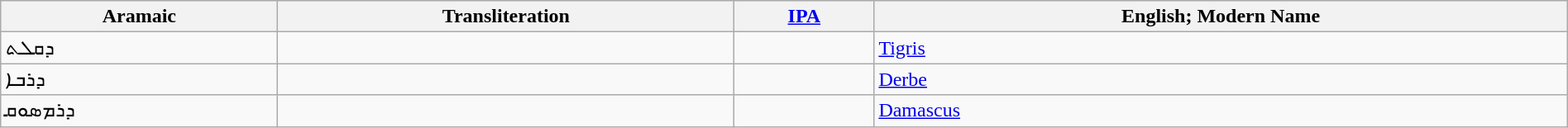<table class="wikitable" width="100%">
<tr>
<th>Aramaic</th>
<th>Transliteration</th>
<th><a href='#'>IPA</a></th>
<th>English; Modern Name</th>
</tr>
<tr>
<td>ܕܩܠܬ</td>
<td><em></em></td>
<td></td>
<td><a href='#'>Tigris</a></td>
</tr>
<tr>
<td>ܕܪܒܐ</td>
<td><em></em></td>
<td></td>
<td><a href='#'>Derbe</a></td>
</tr>
<tr>
<td>ܕܪܡܣܘܩ</td>
<td><em></em></td>
<td></td>
<td><a href='#'>Damascus</a></td>
</tr>
</table>
